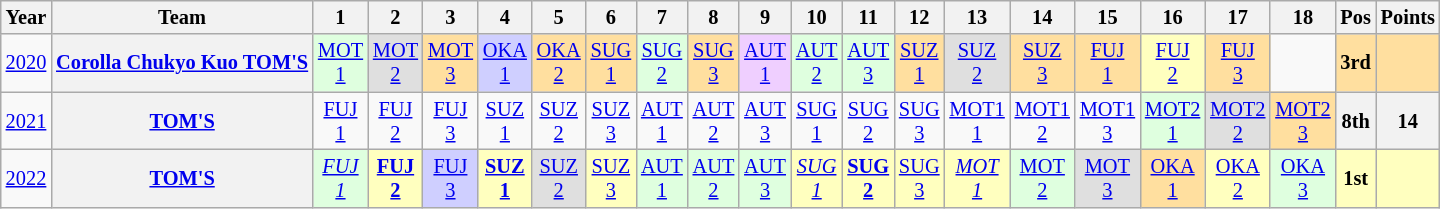<table class="wikitable" style="text-align:center; font-size:85%">
<tr>
<th>Year</th>
<th>Team</th>
<th>1</th>
<th>2</th>
<th>3</th>
<th>4</th>
<th>5</th>
<th>6</th>
<th>7</th>
<th>8</th>
<th>9</th>
<th>10</th>
<th>11</th>
<th>12</th>
<th>13</th>
<th>14</th>
<th>15</th>
<th>16</th>
<th>17</th>
<th>18</th>
<th>Pos</th>
<th>Points</th>
</tr>
<tr>
<td><a href='#'>2020</a></td>
<th nowrap><a href='#'>Corolla Chukyo Kuo TOM'S</a></th>
<td style="background:#DFFFDF;"><a href='#'>MOT<br>1</a><br></td>
<td style="background:#DFDFDF;"><a href='#'>MOT<br>2</a><br></td>
<td style="background:#FFDF9F;"><a href='#'>MOT<br>3</a><br></td>
<td style="background:#CFCFFF;"><a href='#'>OKA<br>1</a><br></td>
<td style="background:#FFDF9F;"><a href='#'>OKA<br>2</a><br></td>
<td style="background:#FFDF9F;"><a href='#'>SUG<br>1</a><br></td>
<td style="background:#DFFFDF;"><a href='#'>SUG<br>2</a><br></td>
<td style="background:#FFDF9F;"><a href='#'>SUG<br>3</a><br></td>
<td style="background:#EFCFFF;"><a href='#'>AUT<br>1</a><br></td>
<td style="background:#DFFFDF;"><a href='#'>AUT<br>2</a><br></td>
<td style="background:#DFFFDF;"><a href='#'>AUT<br>3</a><br></td>
<td style="background:#FFDF9F;"><a href='#'>SUZ<br>1</a><br></td>
<td style="background:#DFDFDF;"><a href='#'>SUZ<br>2</a><br></td>
<td style="background:#FFDF9F;"><a href='#'>SUZ<br>3</a><br></td>
<td style="background:#FFDF9F;"><a href='#'>FUJ<br>1</a><br></td>
<td style="background:#FFFFBF;"><a href='#'>FUJ<br>2</a><br></td>
<td style="background:#FFDF9F;"><a href='#'>FUJ<br>3</a><br></td>
<td></td>
<th style="background:#FFDF9F;">3rd</th>
<th style="background:#FFDF9F;"></th>
</tr>
<tr>
<td><a href='#'>2021</a></td>
<th><a href='#'>TOM'S</a></th>
<td style="background:#;"><a href='#'>FUJ<br>1</a></td>
<td style="background:#;"><a href='#'>FUJ<br>2</a></td>
<td style="background:#;"><a href='#'>FUJ<br>3</a></td>
<td style="background:#;"><a href='#'>SUZ<br>1</a></td>
<td style="background:#;"><a href='#'>SUZ<br>2</a></td>
<td style="background:#;"><a href='#'>SUZ<br>3</a></td>
<td style="background:#;"><a href='#'>AUT<br>1</a></td>
<td style="background:#;"><a href='#'>AUT<br>2</a></td>
<td style="background:#;"><a href='#'>AUT<br>3</a></td>
<td style="background:#;"><a href='#'>SUG<br>1</a></td>
<td style="background:#;"><a href='#'>SUG<br>2</a></td>
<td style="background:#;"><a href='#'>SUG<br>3</a></td>
<td style="background:#;"><a href='#'>MOT1<br>1</a></td>
<td style="background:#;"><a href='#'>MOT1<br>2</a></td>
<td style="background:#;"><a href='#'>MOT1<br>3</a></td>
<td style="background:#DFFFDF;"><a href='#'>MOT2<br>1</a><br></td>
<td style="background:#DFDFDF;"><a href='#'>MOT2<br>2</a><br></td>
<td style="background:#FFDF9F;"><a href='#'>MOT2<br>3</a><br></td>
<th>8th</th>
<th>14</th>
</tr>
<tr>
<td><a href='#'>2022</a></td>
<th><a href='#'>TOM'S</a></th>
<td style="background:#DFFFDF;"><em><a href='#'>FUJ<br>1</a></em><br></td>
<td style="background:#FFFFBF;"><strong><a href='#'>FUJ<br>2</a></strong><br></td>
<td style="background:#CFCFFF;"><a href='#'>FUJ<br>3</a><br></td>
<td style="background:#FFFFBF;"><strong><a href='#'>SUZ<br>1</a></strong><br></td>
<td style="background:#DFDFDF;"><a href='#'>SUZ<br>2</a><br></td>
<td style="background:#FFFFBF;"><a href='#'>SUZ<br>3</a><br></td>
<td style="background:#DFFFDF;"><a href='#'>AUT<br>1</a><br></td>
<td style="background:#DFFFDF;"><a href='#'>AUT<br>2</a><br></td>
<td style="background:#DFFFDF;"><a href='#'>AUT<br>3</a><br></td>
<td style="background:#FFFFBF;"><em><a href='#'>SUG<br>1</a></em><br></td>
<td style="background:#FFFFBF;"><strong><a href='#'>SUG<br>2</a></strong><br></td>
<td style="background:#FFFFBF;"><a href='#'>SUG<br>3</a><br></td>
<td style="background:#FFFFBF;"><em><a href='#'>MOT<br>1</a></em><br></td>
<td style="background:#DFFFDF;"><a href='#'>MOT<br>2</a><br></td>
<td style="background:#DFDFDF;"><a href='#'>MOT<br>3</a><br></td>
<td style="background:#FFDF9F;"><a href='#'>OKA<br>1</a><br></td>
<td style="background:#FFFFBF;"><a href='#'>OKA<br>2</a><br></td>
<td style="background:#DFFFDF;"><a href='#'>OKA<br>3</a><br></td>
<th style="background:#FFFFBF;">1st</th>
<th style="background:#FFFFBF;"></th>
</tr>
</table>
